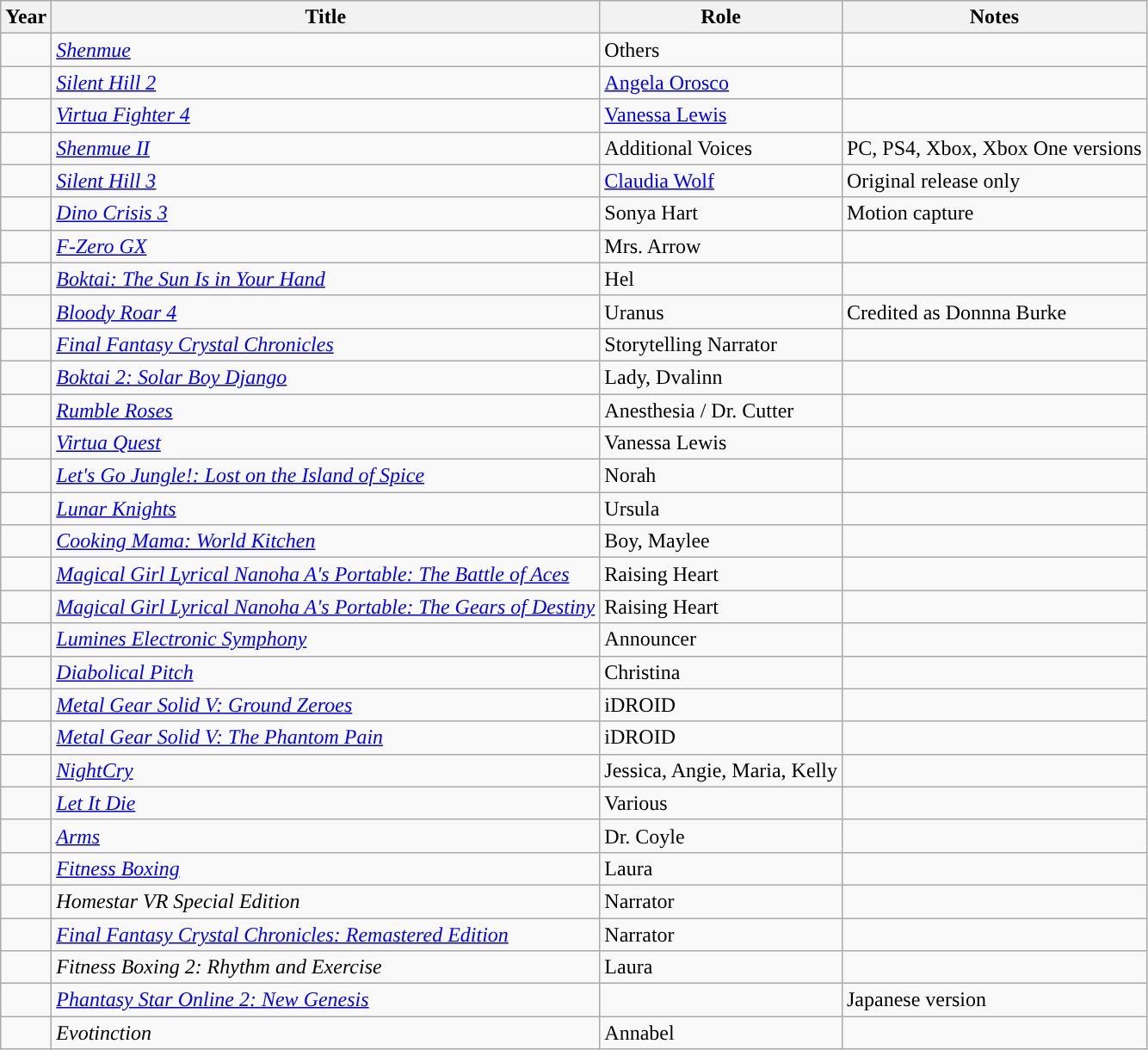<table class="wikitable sortable">
<tr>
<th>Year</th>
<th>Title</th>
<th>Role</th>
<th>Notes</th>
</tr>
<tr>
<td></td>
<td><em><a href='#'>Shenmue</a></em></td>
<td>Others</td>
<td></td>
</tr>
<tr>
<td></td>
<td><em><a href='#'>Silent Hill 2</a></em></td>
<td><a href='#'>Angela Orosco</a></td>
<td></td>
</tr>
<tr>
<td></td>
<td><em><a href='#'>Virtua Fighter 4</a></em></td>
<td><a href='#'>Vanessa Lewis</a></td>
<td></td>
</tr>
<tr>
<td></td>
<td><em><a href='#'>Shenmue II</a></em></td>
<td>Additional Voices</td>
<td>PC, PS4, Xbox, Xbox One versions</td>
</tr>
<tr>
<td></td>
<td><em><a href='#'>Silent Hill 3</a></em></td>
<td><a href='#'>Claudia Wolf</a></td>
<td>Original release only</td>
</tr>
<tr>
<td></td>
<td><em><a href='#'>Dino Crisis 3</a></em></td>
<td>Sonya Hart</td>
<td>Motion capture</td>
</tr>
<tr>
<td></td>
<td><em><a href='#'>F-Zero GX</a></em></td>
<td>Mrs. Arrow</td>
<td></td>
</tr>
<tr>
<td></td>
<td><em><a href='#'>Boktai: The Sun Is in Your Hand</a></em></td>
<td>Hel</td>
<td></td>
</tr>
<tr>
<td></td>
<td><em><a href='#'>Bloody Roar 4</a></em></td>
<td>Uranus</td>
<td>Credited as Donnna Burke</td>
</tr>
<tr>
<td></td>
<td><em><a href='#'>Final Fantasy Crystal Chronicles</a></em></td>
<td>Storytelling Narrator</td>
<td></td>
</tr>
<tr>
<td></td>
<td><em><a href='#'>Boktai 2: Solar Boy Django</a></em></td>
<td>Lady, Dvalinn</td>
<td></td>
</tr>
<tr>
<td></td>
<td><em><a href='#'>Rumble Roses</a></em></td>
<td>Anesthesia / Dr. Cutter</td>
<td></td>
</tr>
<tr>
<td></td>
<td><em><a href='#'>Virtua Quest</a></em></td>
<td>Vanessa Lewis</td>
<td></td>
</tr>
<tr>
<td></td>
<td><em><a href='#'>Let's Go Jungle!: Lost on the Island of Spice</a></em></td>
<td>Norah</td>
<td></td>
</tr>
<tr>
<td></td>
<td><em><a href='#'>Lunar Knights</a></em></td>
<td>Ursula</td>
<td></td>
</tr>
<tr>
<td></td>
<td><em><a href='#'>Cooking Mama: World Kitchen</a></em></td>
<td>Boy, Maylee</td>
<td></td>
</tr>
<tr>
<td></td>
<td><em><a href='#'>Magical Girl Lyrical Nanoha A's Portable: The Battle of Aces</a></em></td>
<td>Raising Heart</td>
<td></td>
</tr>
<tr>
<td></td>
<td><em><a href='#'>Magical Girl Lyrical Nanoha A's Portable: The Gears of Destiny</a></em></td>
<td>Raising Heart</td>
<td></td>
</tr>
<tr>
<td></td>
<td><em><a href='#'>Lumines Electronic Symphony</a></em></td>
<td>Announcer</td>
<td></td>
</tr>
<tr>
<td></td>
<td><em><a href='#'>Diabolical Pitch</a></em></td>
<td>Christina</td>
<td></td>
</tr>
<tr>
<td></td>
<td><em><a href='#'>Metal Gear Solid V: Ground Zeroes</a></em></td>
<td>iDROID</td>
<td></td>
</tr>
<tr>
<td></td>
<td><em><a href='#'>Metal Gear Solid V: The Phantom Pain</a></em></td>
<td>iDROID</td>
<td></td>
</tr>
<tr>
<td></td>
<td><em><a href='#'>NightCry</a></em></td>
<td>Jessica, Angie, Maria, Kelly</td>
<td></td>
</tr>
<tr>
<td></td>
<td><em><a href='#'>Let It Die</a></em></td>
<td>Various</td>
<td></td>
</tr>
<tr>
<td> </td>
<td><em><a href='#'>Arms</a></em></td>
<td>Dr. Coyle</td>
<td></td>
</tr>
<tr>
<td></td>
<td><em><a href='#'>Fitness Boxing</a></em></td>
<td>Laura</td>
<td></td>
</tr>
<tr>
<td></td>
<td><em>Homestar VR Special Edition</em></td>
<td>Narrator</td>
<td></td>
</tr>
<tr>
<td></td>
<td><em><a href='#'>Final Fantasy Crystal Chronicles: Remastered Edition</a></em></td>
<td>Narrator</td>
<td></td>
</tr>
<tr>
<td></td>
<td><em>Fitness Boxing 2: Rhythm and Exercise</em></td>
<td>Laura</td>
<td></td>
</tr>
<tr>
<td></td>
<td><em><a href='#'>Phantasy Star Online 2: New Genesis</a></em></td>
<td></td>
<td>Japanese version</td>
</tr>
<tr>
<td></td>
<td><em>Evotinction</em></td>
<td>Annabel</td>
<td></td>
</tr>
</table>
